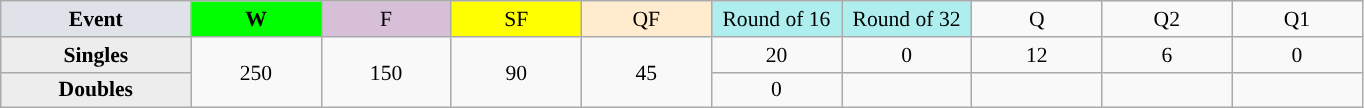<table class="wikitable" style=font-size:90%;text-align:center>
<tr>
<td style="width:120px; background:#dfe2e9;"><strong>Event</strong></td>
<td style="width:80px; background:lime;"><strong>W</strong></td>
<td style="width:80px; background:thistle;">F</td>
<td style="width:80px; background:#ff0;">SF</td>
<td style="width:80px; background:#ffebcd;">QF</td>
<td style="width:80px; background:#afeeee;">Round of 16</td>
<td style="width:80px; background:#afeeee;">Round of 32</td>
<td style="width:80px">Q</td>
<td style="width:80px">Q2</td>
<td style="width:80px">Q1</td>
</tr>
<tr>
<th style="background:#ededed;">Singles</th>
<td rowspan=2>250</td>
<td rowspan=2>150</td>
<td rowspan=2>90</td>
<td rowspan=2>45</td>
<td>20</td>
<td>0</td>
<td>12</td>
<td>6</td>
<td>0</td>
</tr>
<tr>
<th style="background:#ededed;">Doubles</th>
<td>0</td>
<td></td>
<td></td>
<td></td>
<td></td>
</tr>
</table>
